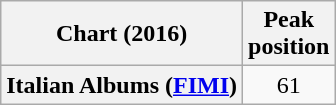<table class="wikitable plainrowheaders">
<tr>
<th>Chart (2016)</th>
<th>Peak<br>position</th>
</tr>
<tr>
<th scope="row">Italian Albums (<a href='#'>FIMI</a>)</th>
<td style="text-align:center;">61</td>
</tr>
</table>
